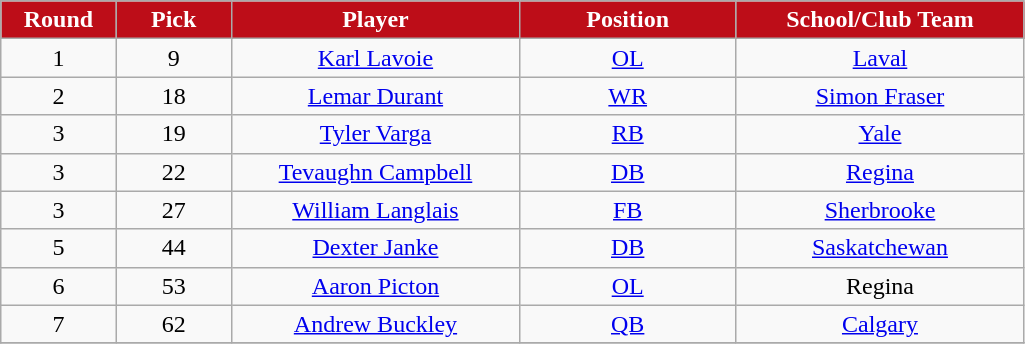<table class="wikitable sortable">
<tr>
<th style="background:#BD0D18;color:#FFFFFF;"  width="8%">Round</th>
<th style="background:#BD0D18;color:#FFFFFF;"  width="8%">Pick</th>
<th style="background:#BD0D18;color:#FFFFFF;"  width="20%">Player</th>
<th style="background:#BD0D18;color:#FFFFFF;"  width="15%">Position</th>
<th style="background:#BD0D18;color:#FFFFFF;"  width="20%">School/Club Team</th>
</tr>
<tr align="center">
<td align=center>1</td>
<td>9</td>
<td><a href='#'>Karl Lavoie</a></td>
<td><a href='#'>OL</a></td>
<td><a href='#'>Laval</a></td>
</tr>
<tr align="center">
<td align=center>2</td>
<td>18</td>
<td><a href='#'>Lemar Durant</a></td>
<td><a href='#'>WR</a></td>
<td><a href='#'>Simon Fraser</a></td>
</tr>
<tr align="center">
<td align=center>3</td>
<td>19</td>
<td><a href='#'>Tyler Varga</a></td>
<td><a href='#'>RB</a></td>
<td><a href='#'>Yale</a></td>
</tr>
<tr align="center">
<td align=center>3</td>
<td>22</td>
<td><a href='#'>Tevaughn Campbell</a></td>
<td><a href='#'>DB</a></td>
<td><a href='#'>Regina</a></td>
</tr>
<tr align="center">
<td align=center>3</td>
<td>27</td>
<td><a href='#'>William Langlais</a></td>
<td><a href='#'>FB</a></td>
<td><a href='#'>Sherbrooke</a></td>
</tr>
<tr align="center">
<td align=center>5</td>
<td>44</td>
<td><a href='#'>Dexter Janke</a></td>
<td><a href='#'>DB</a></td>
<td><a href='#'>Saskatchewan</a></td>
</tr>
<tr align="center">
<td align=center>6</td>
<td>53</td>
<td><a href='#'>Aaron Picton</a></td>
<td><a href='#'>OL</a></td>
<td>Regina</td>
</tr>
<tr align="center">
<td align=center>7</td>
<td>62</td>
<td><a href='#'>Andrew Buckley</a></td>
<td><a href='#'>QB</a></td>
<td><a href='#'>Calgary</a></td>
</tr>
<tr>
</tr>
</table>
